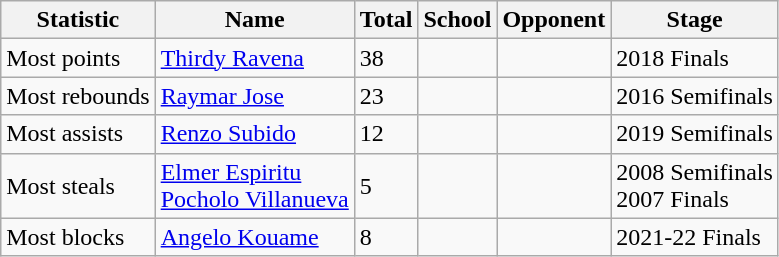<table class=wikitable>
<tr>
<th>Statistic</th>
<th>Name</th>
<th>Total</th>
<th>School</th>
<th>Opponent</th>
<th>Stage</th>
</tr>
<tr>
<td>Most points</td>
<td><a href='#'>Thirdy Ravena</a></td>
<td>38</td>
<td></td>
<td></td>
<td>2018 Finals</td>
</tr>
<tr>
<td>Most rebounds</td>
<td><a href='#'>Raymar Jose</a><br></td>
<td>23</td>
<td></td>
<td></td>
<td>2016 Semifinals</td>
</tr>
<tr>
<td>Most assists</td>
<td><a href='#'>Renzo Subido</a></td>
<td>12</td>
<td></td>
<td></td>
<td>2019 Semifinals</td>
</tr>
<tr>
<td>Most steals</td>
<td><a href='#'>Elmer Espiritu</a><br><a href='#'>Pocholo Villanueva</a></td>
<td>5</td>
<td><br></td>
<td><br></td>
<td>2008 Semifinals<br>2007 Finals</td>
</tr>
<tr>
<td>Most blocks</td>
<td><a href='#'>Angelo Kouame</a></td>
<td>8</td>
<td></td>
<td></td>
<td>2021-22 Finals</td>
</tr>
</table>
